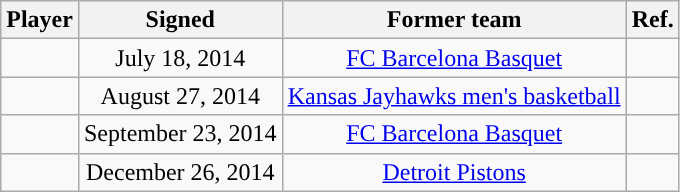<table class="wikitable sortable sortable" style="text-align: center">
<tr>
<th>Player</th>
<th>Signed</th>
<th>Former team</th>
<th>Ref.</th>
</tr>
<tr>
<td></td>
<td>July 18, 2014</td>
<td> <a href='#'>FC Barcelona Basquet</a></td>
<td></td>
</tr>
<tr>
<td></td>
<td>August 27, 2014</td>
<td><a href='#'>Kansas Jayhawks men's basketball</a></td>
<td></td>
</tr>
<tr>
<td></td>
<td>September 23, 2014</td>
<td> <a href='#'>FC Barcelona Basquet</a></td>
<td></td>
</tr>
<tr>
<td></td>
<td>December 26, 2014</td>
<td><a href='#'>Detroit Pistons</a></td>
<td></td>
</tr>
</table>
